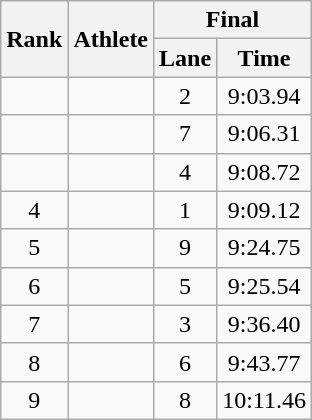<table class="wikitable sortable"  style="text-align:center">
<tr>
<th rowspan="2" data-sort-type=number>Rank</th>
<th rowspan="2">Athlete</th>
<th colspan="2">Final</th>
</tr>
<tr>
<th>Lane</th>
<th>Time</th>
</tr>
<tr>
<td></td>
<td align="left"></td>
<td>2</td>
<td>9:03.94</td>
</tr>
<tr>
<td></td>
<td align="left"></td>
<td>7</td>
<td>9:06.31</td>
</tr>
<tr>
<td></td>
<td align="left"></td>
<td>4</td>
<td>9:08.72</td>
</tr>
<tr>
<td>4</td>
<td align="left"></td>
<td>1</td>
<td>9:09.12</td>
</tr>
<tr>
<td>5</td>
<td align="left"></td>
<td>9</td>
<td>9:24.75</td>
</tr>
<tr>
<td>6</td>
<td align="left"></td>
<td>5</td>
<td>9:25.54</td>
</tr>
<tr>
<td>7</td>
<td align="left"></td>
<td>3</td>
<td>9:36.40</td>
</tr>
<tr>
<td>8</td>
<td align="left"></td>
<td>6</td>
<td>9:43.77</td>
</tr>
<tr>
<td>9</td>
<td align="left"></td>
<td>8</td>
<td>10:11.46</td>
</tr>
</table>
